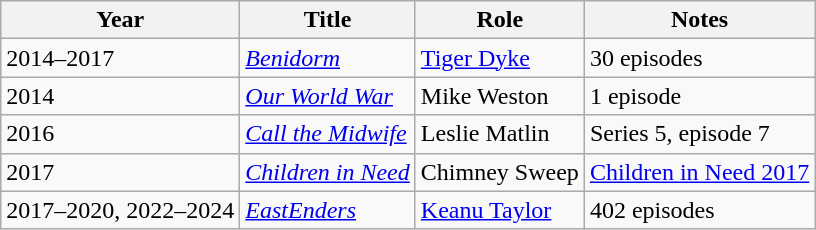<table class="wikitable">
<tr>
<th scope="col">Year</th>
<th scope="col">Title</th>
<th scope="col">Role</th>
<th scope="col">Notes</th>
</tr>
<tr>
<td>2014–2017</td>
<td><em><a href='#'>Benidorm</a></em></td>
<td><a href='#'>Tiger Dyke</a></td>
<td>30 episodes</td>
</tr>
<tr>
<td>2014</td>
<td><em><a href='#'>Our World War</a></em></td>
<td>Mike Weston</td>
<td>1 episode</td>
</tr>
<tr>
<td>2016</td>
<td><em><a href='#'>Call the Midwife</a></em></td>
<td>Leslie Matlin</td>
<td>Series 5, episode 7</td>
</tr>
<tr>
<td>2017</td>
<td><em><a href='#'>Children in Need</a></em></td>
<td>Chimney Sweep</td>
<td><a href='#'>Children in Need 2017</a></td>
</tr>
<tr>
<td>2017–2020, 2022–2024</td>
<td><em><a href='#'>EastEnders</a></em></td>
<td><a href='#'>Keanu Taylor</a></td>
<td>402 episodes</td>
</tr>
</table>
